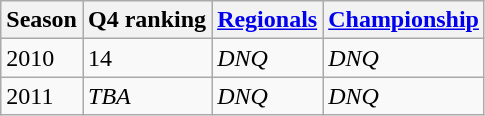<table class="wikitable sortable">
<tr>
<th>Season</th>
<th>Q4 ranking</th>
<th><a href='#'>Regionals</a></th>
<th><a href='#'>Championship</a></th>
</tr>
<tr>
<td>2010</td>
<td>14</td>
<td><em>DNQ</em></td>
<td><em>DNQ</em></td>
</tr>
<tr>
<td>2011</td>
<td><em>TBA</em></td>
<td><em>DNQ</em></td>
<td><em>DNQ</em></td>
</tr>
</table>
